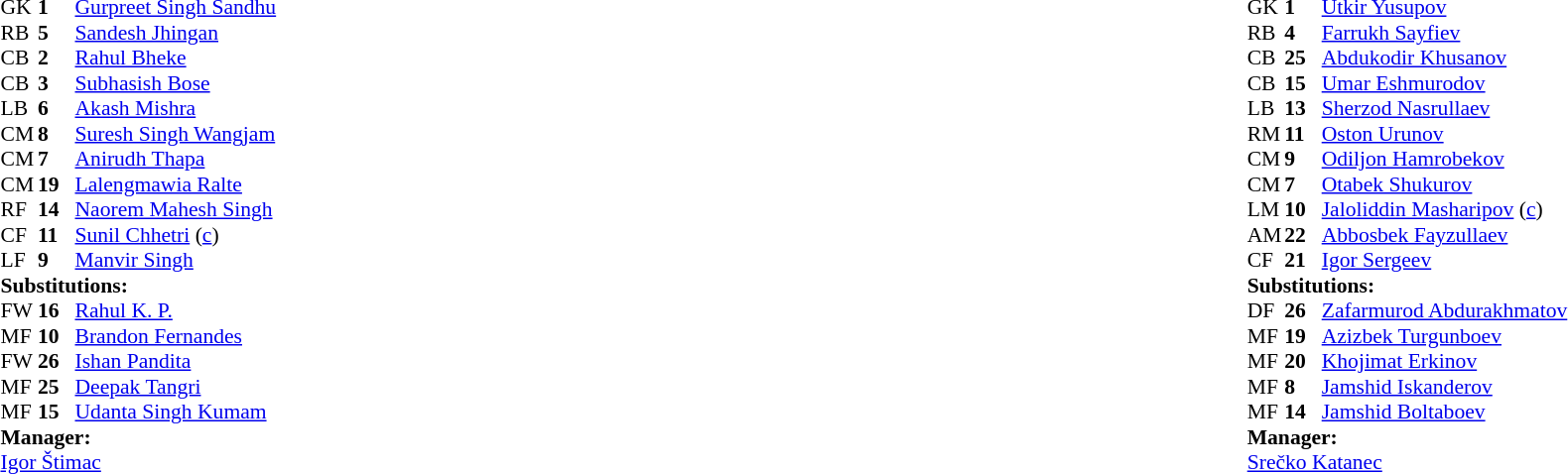<table width="100%">
<tr>
<td valign="top" width="40%"><br><table style="font-size:90%" cellspacing="0" cellpadding="0">
<tr>
<th width=25></th>
<th width=25></th>
</tr>
<tr>
<td>GK</td>
<td><strong>1</strong></td>
<td><a href='#'>Gurpreet Singh Sandhu</a></td>
</tr>
<tr>
<td>RB</td>
<td><strong>5</strong></td>
<td><a href='#'>Sandesh Jhingan</a></td>
</tr>
<tr>
<td>CB</td>
<td><strong>2</strong></td>
<td><a href='#'>Rahul Bheke</a></td>
</tr>
<tr>
<td>CB</td>
<td><strong>3</strong></td>
<td><a href='#'>Subhasish Bose</a></td>
</tr>
<tr>
<td>LB</td>
<td><strong>6</strong></td>
<td><a href='#'>Akash Mishra</a></td>
</tr>
<tr>
<td>CM</td>
<td><strong>8</strong></td>
<td><a href='#'>Suresh Singh Wangjam</a></td>
<td></td>
<td></td>
</tr>
<tr>
<td>CM</td>
<td><strong>7</strong></td>
<td><a href='#'>Anirudh Thapa</a></td>
<td></td>
<td></td>
</tr>
<tr>
<td>CM</td>
<td><strong>19</strong></td>
<td><a href='#'>Lalengmawia Ralte</a></td>
</tr>
<tr>
<td>RF</td>
<td><strong>14</strong></td>
<td><a href='#'>Naorem Mahesh Singh</a></td>
<td></td>
<td></td>
</tr>
<tr>
<td>CF</td>
<td><strong>11</strong></td>
<td><a href='#'>Sunil Chhetri</a> (<a href='#'>c</a>)</td>
<td></td>
<td></td>
</tr>
<tr>
<td>LF</td>
<td><strong>9</strong></td>
<td><a href='#'>Manvir Singh</a></td>
<td></td>
<td></td>
</tr>
<tr>
<td colspan=3><strong>Substitutions:</strong></td>
</tr>
<tr>
<td>FW</td>
<td><strong>16</strong></td>
<td><a href='#'>Rahul K. P.</a></td>
<td></td>
<td></td>
</tr>
<tr>
<td>MF</td>
<td><strong>10</strong></td>
<td><a href='#'>Brandon Fernandes</a></td>
<td></td>
<td></td>
</tr>
<tr>
<td>FW</td>
<td><strong>26</strong></td>
<td><a href='#'>Ishan Pandita</a></td>
<td></td>
<td></td>
</tr>
<tr>
<td>MF</td>
<td><strong>25</strong></td>
<td><a href='#'>Deepak Tangri</a></td>
<td></td>
<td></td>
</tr>
<tr>
<td>MF</td>
<td><strong>15</strong></td>
<td><a href='#'>Udanta Singh Kumam</a></td>
<td></td>
<td></td>
</tr>
<tr>
<td colspan=3><strong>Manager:</strong></td>
</tr>
<tr>
<td colspan=3> <a href='#'>Igor Štimac</a></td>
</tr>
</table>
</td>
<td valign="top"></td>
<td valign="top" width="50%"><br><table style="font-size:90%; margin:auto" cellspacing="0" cellpadding="0">
<tr>
<th width=25></th>
<th width=25></th>
</tr>
<tr>
<td>GK</td>
<td><strong>1</strong></td>
<td><a href='#'>Utkir Yusupov</a></td>
</tr>
<tr>
<td>RB</td>
<td><strong>4</strong></td>
<td><a href='#'>Farrukh Sayfiev</a></td>
</tr>
<tr>
<td>CB</td>
<td><strong>25</strong></td>
<td><a href='#'>Abdukodir Khusanov</a></td>
</tr>
<tr>
<td>CB</td>
<td><strong>15</strong></td>
<td><a href='#'>Umar Eshmurodov</a></td>
</tr>
<tr>
<td>LB</td>
<td><strong>13</strong></td>
<td><a href='#'>Sherzod Nasrullaev</a></td>
<td></td>
<td></td>
</tr>
<tr>
<td>RM</td>
<td><strong>11</strong></td>
<td><a href='#'>Oston Urunov</a></td>
<td></td>
<td></td>
</tr>
<tr>
<td>CM</td>
<td><strong>9</strong></td>
<td><a href='#'>Odiljon Hamrobekov</a></td>
<td></td>
<td></td>
</tr>
<tr>
<td>CM</td>
<td><strong>7</strong></td>
<td><a href='#'>Otabek Shukurov</a></td>
</tr>
<tr>
<td>LM</td>
<td><strong>10</strong></td>
<td><a href='#'>Jaloliddin Masharipov</a> (<a href='#'>c</a>)</td>
<td></td>
<td></td>
</tr>
<tr>
<td>AM</td>
<td><strong>22</strong></td>
<td><a href='#'>Abbosbek Fayzullaev</a></td>
<td></td>
<td></td>
</tr>
<tr>
<td>CF</td>
<td><strong>21</strong></td>
<td><a href='#'>Igor Sergeev</a></td>
</tr>
<tr>
<td colspan=3><strong>Substitutions:</strong></td>
</tr>
<tr>
<td>DF</td>
<td><strong>26</strong></td>
<td><a href='#'>Zafarmurod Abdurakhmatov</a></td>
<td></td>
<td></td>
</tr>
<tr>
<td>MF</td>
<td><strong>19</strong></td>
<td><a href='#'>Azizbek Turgunboev</a></td>
<td></td>
<td></td>
</tr>
<tr>
<td>MF</td>
<td><strong>20</strong></td>
<td><a href='#'>Khojimat Erkinov</a></td>
<td></td>
<td></td>
</tr>
<tr>
<td>MF</td>
<td><strong>8</strong></td>
<td><a href='#'>Jamshid Iskanderov</a></td>
<td></td>
<td></td>
</tr>
<tr>
<td>MF</td>
<td><strong>14</strong></td>
<td><a href='#'>Jamshid Boltaboev</a></td>
<td></td>
<td></td>
</tr>
<tr>
<td colspan=3><strong>Manager:</strong></td>
</tr>
<tr>
<td colspan=3> <a href='#'>Srečko Katanec</a></td>
</tr>
</table>
</td>
</tr>
</table>
